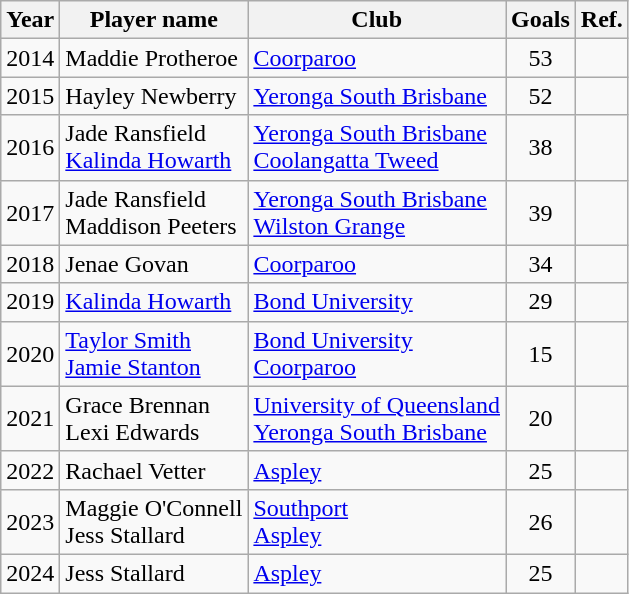<table class="wikitable sortable">
<tr>
<th>Year</th>
<th>Player name</th>
<th>Club</th>
<th>Goals</th>
<th class="unsortable">Ref.</th>
</tr>
<tr>
<td>2014</td>
<td>Maddie Protheroe</td>
<td><a href='#'>Coorparoo</a></td>
<td style="text-align:center;">53</td>
<td></td>
</tr>
<tr>
<td>2015</td>
<td>Hayley Newberry</td>
<td><a href='#'>Yeronga South Brisbane</a></td>
<td style="text-align:center;">52</td>
<td></td>
</tr>
<tr>
<td>2016</td>
<td>Jade Ransfield <br> <a href='#'>Kalinda Howarth</a></td>
<td><a href='#'>Yeronga South Brisbane</a> <br> <a href='#'>Coolangatta Tweed</a></td>
<td style="text-align:center;">38</td>
<td></td>
</tr>
<tr>
<td>2017</td>
<td>Jade Ransfield <br> Maddison Peeters</td>
<td><a href='#'>Yeronga South Brisbane</a> <br> <a href='#'>Wilston Grange</a></td>
<td style="text-align:center;">39</td>
<td></td>
</tr>
<tr>
<td>2018</td>
<td>Jenae Govan</td>
<td><a href='#'>Coorparoo</a></td>
<td style="text-align:center;">34</td>
<td></td>
</tr>
<tr>
<td>2019</td>
<td><a href='#'>Kalinda Howarth</a></td>
<td><a href='#'>Bond University</a></td>
<td style="text-align:center;">29</td>
<td></td>
</tr>
<tr>
<td>2020</td>
<td><a href='#'>Taylor Smith</a> <br> <a href='#'>Jamie Stanton</a></td>
<td><a href='#'>Bond University</a> <br> <a href='#'>Coorparoo</a></td>
<td style="text-align:center;">15</td>
<td></td>
</tr>
<tr>
<td>2021</td>
<td>Grace Brennan <br> Lexi Edwards</td>
<td><a href='#'>University of Queensland</a> <br> <a href='#'>Yeronga South Brisbane</a></td>
<td style="text-align:center;">20</td>
<td></td>
</tr>
<tr>
<td>2022</td>
<td>Rachael Vetter</td>
<td><a href='#'>Aspley</a></td>
<td style="text-align:center;">25</td>
<td></td>
</tr>
<tr>
<td>2023</td>
<td>Maggie O'Connell <br> Jess Stallard</td>
<td><a href='#'>Southport</a> <br> <a href='#'>Aspley</a></td>
<td style="text-align:center;">26</td>
<td></td>
</tr>
<tr>
<td>2024</td>
<td>Jess Stallard</td>
<td><a href='#'>Aspley</a></td>
<td style="text-align:center;">25</td>
</tr>
</table>
